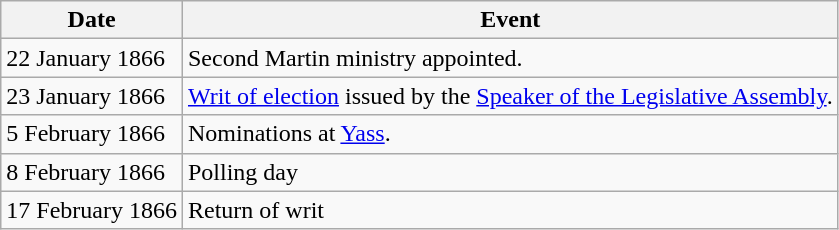<table class="wikitable">
<tr>
<th>Date</th>
<th>Event</th>
</tr>
<tr>
<td>22 January 1866</td>
<td>Second Martin ministry appointed.</td>
</tr>
<tr>
<td>23 January 1866</td>
<td><a href='#'>Writ of election</a> issued by the <a href='#'>Speaker of the Legislative Assembly</a>.</td>
</tr>
<tr>
<td>5 February 1866</td>
<td>Nominations at <a href='#'>Yass</a>.</td>
</tr>
<tr>
<td>8 February 1866</td>
<td>Polling day</td>
</tr>
<tr>
<td>17 February 1866</td>
<td>Return of writ</td>
</tr>
</table>
